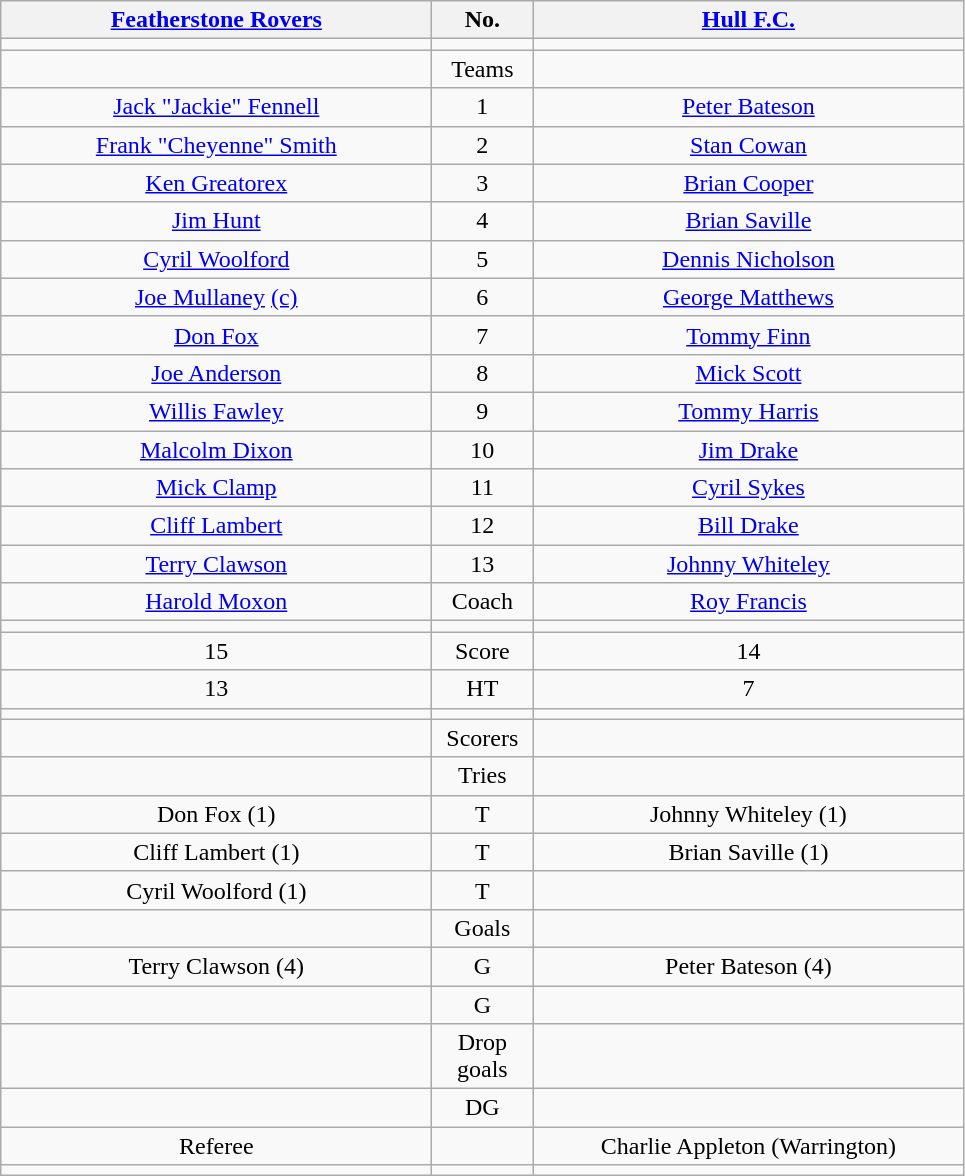<table class="wikitable" style="text-align:center;">
<tr>
<th width=280 abbr=winner><a href='#'>Featherstone Rovers</a></th>
<th width=60 abbr="Number">No.</th>
<th width=280 abbr=runner-up><a href='#'>Hull F.C.</a></th>
</tr>
<tr>
<td></td>
<td></td>
<td></td>
</tr>
<tr>
<td></td>
<td>Teams</td>
<td></td>
</tr>
<tr>
<td><a href='#'>Jack "Jackie" Fennell</a></td>
<td>1</td>
<td><a href='#'>Peter Bateson</a></td>
</tr>
<tr>
<td><a href='#'>Frank "Cheyenne" Smith</a></td>
<td>2</td>
<td><a href='#'>Stan Cowan</a></td>
</tr>
<tr>
<td><a href='#'>Ken Greatorex</a></td>
<td>3</td>
<td><a href='#'>Brian Cooper</a></td>
</tr>
<tr>
<td><a href='#'>Jim Hunt</a></td>
<td>4</td>
<td><a href='#'>Brian Saville</a></td>
</tr>
<tr>
<td><a href='#'>Cyril Woolford</a></td>
<td>5</td>
<td><a href='#'>Dennis Nicholson</a></td>
</tr>
<tr>
<td><a href='#'>Joe Mullaney</a> <a href='#'>(c)</a></td>
<td>6</td>
<td><a href='#'>George Matthews</a></td>
</tr>
<tr>
<td><a href='#'>Don Fox</a></td>
<td>7</td>
<td><a href='#'>Tommy Finn</a></td>
</tr>
<tr>
<td><a href='#'>Joe Anderson</a></td>
<td>8</td>
<td><a href='#'>Mick Scott</a></td>
</tr>
<tr>
<td><a href='#'>Willis Fawley</a></td>
<td>9</td>
<td><a href='#'>Tommy Harris</a></td>
</tr>
<tr>
<td><a href='#'>Malcolm Dixon</a></td>
<td>10</td>
<td><a href='#'>Jim Drake</a></td>
</tr>
<tr>
<td><a href='#'>Mick Clamp</a></td>
<td>11</td>
<td><a href='#'>Cyril Sykes</a></td>
</tr>
<tr>
<td><a href='#'>Cliff Lambert</a></td>
<td>12</td>
<td><a href='#'>Bill Drake</a></td>
</tr>
<tr>
<td><a href='#'>Terry Clawson</a></td>
<td>13</td>
<td><a href='#'>Johnny Whiteley</a></td>
</tr>
<tr>
<td><a href='#'>Harold Moxon</a></td>
<td>Coach</td>
<td><a href='#'>Roy Francis</a></td>
</tr>
<tr>
<td></td>
<td></td>
<td></td>
</tr>
<tr>
<td>15</td>
<td>Score</td>
<td>14</td>
</tr>
<tr>
<td>13</td>
<td>HT</td>
<td>7</td>
</tr>
<tr>
<td></td>
<td></td>
<td></td>
</tr>
<tr>
<td></td>
<td>Scorers</td>
<td></td>
</tr>
<tr>
<td></td>
<td>Tries</td>
<td></td>
</tr>
<tr>
<td>Don Fox (1)</td>
<td>T</td>
<td>Johnny Whiteley (1)</td>
</tr>
<tr>
<td>Cliff Lambert (1)</td>
<td>T</td>
<td>Brian Saville (1)</td>
</tr>
<tr>
<td>Cyril Woolford (1)</td>
<td>T</td>
<td></td>
</tr>
<tr>
<td></td>
<td>Goals</td>
<td></td>
</tr>
<tr>
<td>Terry Clawson (4)</td>
<td>G</td>
<td>Peter Bateson (4)</td>
</tr>
<tr>
<td></td>
<td>G</td>
<td></td>
</tr>
<tr>
<td></td>
<td>Drop goals</td>
<td></td>
</tr>
<tr>
<td></td>
<td>DG</td>
<td></td>
</tr>
<tr>
<td>Referee</td>
<td></td>
<td>Charlie Appleton (Warrington)</td>
</tr>
<tr>
<td></td>
<td></td>
<td></td>
</tr>
</table>
